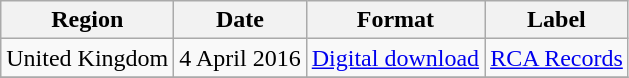<table class=wikitable>
<tr>
<th>Region</th>
<th>Date</th>
<th>Format</th>
<th>Label</th>
</tr>
<tr>
<td>United Kingdom</td>
<td>4 April 2016</td>
<td><a href='#'>Digital download</a></td>
<td><a href='#'>RCA Records</a></td>
</tr>
<tr>
</tr>
</table>
